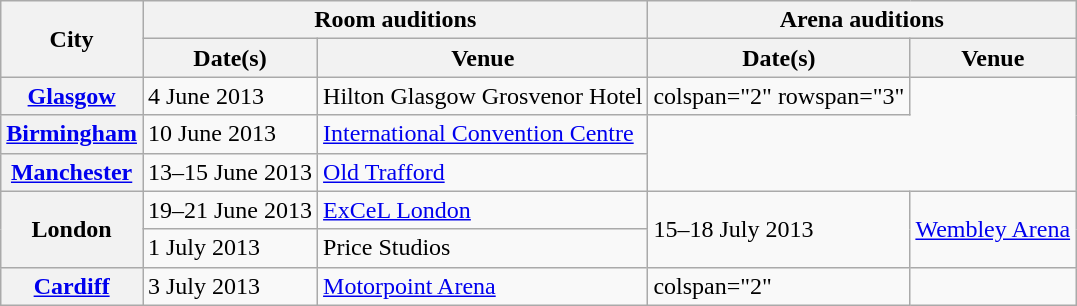<table class="wikitable plainrowheaders">
<tr>
<th rowspan="2" scope="col">City</th>
<th colspan="2">Room auditions</th>
<th colspan="2">Arena auditions</th>
</tr>
<tr>
<th scope="col">Date(s)</th>
<th scope="col">Venue</th>
<th scope="col">Date(s)</th>
<th scope="col">Venue</th>
</tr>
<tr>
<th scope="row"><a href='#'>Glasgow</a></th>
<td>4 June 2013</td>
<td>Hilton Glasgow Grosvenor Hotel</td>
<td>colspan="2" rowspan="3" </td>
</tr>
<tr>
<th scope="row"><a href='#'>Birmingham</a></th>
<td>10 June 2013</td>
<td><a href='#'>International Convention Centre</a></td>
</tr>
<tr>
<th scope="row"><a href='#'>Manchester</a></th>
<td>13–15 June 2013</td>
<td><a href='#'>Old Trafford</a></td>
</tr>
<tr>
<th scope="row" rowspan="2">London</th>
<td>19–21 June 2013</td>
<td><a href='#'>ExCeL London</a></td>
<td rowspan="2">15–18 July 2013</td>
<td rowspan="2"><a href='#'>Wembley Arena</a></td>
</tr>
<tr>
<td>1 July 2013</td>
<td>Price Studios</td>
</tr>
<tr>
<th scope="row"><a href='#'>Cardiff</a></th>
<td>3 July 2013</td>
<td><a href='#'>Motorpoint Arena</a></td>
<td>colspan="2" </td>
</tr>
</table>
